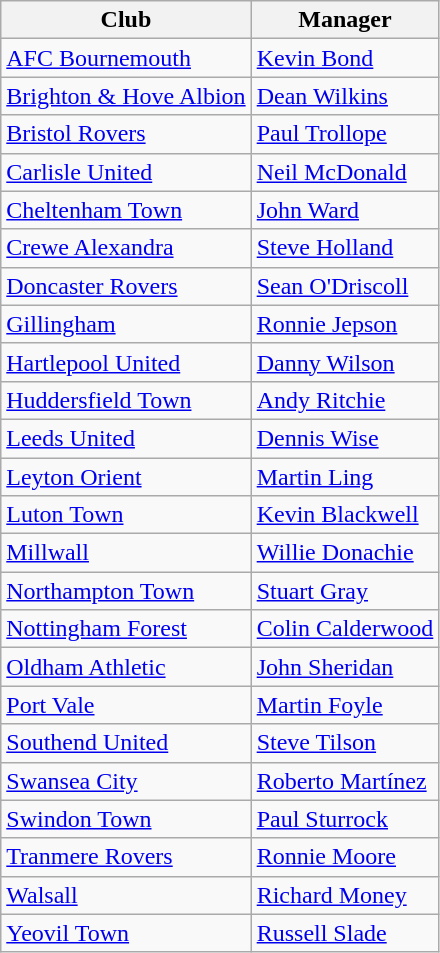<table class="wikitable sortable" align-text:left;>
<tr>
<th>Club</th>
<th>Manager</th>
</tr>
<tr>
<td><a href='#'>AFC Bournemouth</a></td>
<td><a href='#'>Kevin Bond</a></td>
</tr>
<tr>
<td><a href='#'>Brighton & Hove Albion</a></td>
<td><a href='#'>Dean Wilkins</a></td>
</tr>
<tr>
<td><a href='#'>Bristol Rovers</a></td>
<td><a href='#'>Paul Trollope</a></td>
</tr>
<tr>
<td><a href='#'>Carlisle United</a></td>
<td><a href='#'>Neil McDonald</a></td>
</tr>
<tr>
<td><a href='#'>Cheltenham Town</a></td>
<td><a href='#'>John Ward</a></td>
</tr>
<tr>
<td><a href='#'>Crewe Alexandra</a></td>
<td><a href='#'>Steve Holland</a></td>
</tr>
<tr>
<td><a href='#'>Doncaster Rovers</a></td>
<td><a href='#'>Sean O'Driscoll</a></td>
</tr>
<tr>
<td><a href='#'>Gillingham</a></td>
<td><a href='#'>Ronnie Jepson</a></td>
</tr>
<tr>
<td><a href='#'>Hartlepool United</a></td>
<td><a href='#'>Danny Wilson</a></td>
</tr>
<tr>
<td><a href='#'>Huddersfield Town</a></td>
<td><a href='#'>Andy Ritchie</a></td>
</tr>
<tr>
<td><a href='#'>Leeds United</a></td>
<td><a href='#'>Dennis Wise</a></td>
</tr>
<tr>
<td><a href='#'>Leyton Orient</a></td>
<td><a href='#'>Martin Ling</a></td>
</tr>
<tr>
<td><a href='#'>Luton Town</a></td>
<td><a href='#'>Kevin Blackwell</a></td>
</tr>
<tr>
<td><a href='#'>Millwall</a></td>
<td><a href='#'>Willie Donachie</a></td>
</tr>
<tr>
<td><a href='#'>Northampton Town</a></td>
<td><a href='#'>Stuart Gray</a></td>
</tr>
<tr>
<td><a href='#'>Nottingham Forest</a></td>
<td><a href='#'>Colin Calderwood</a></td>
</tr>
<tr>
<td><a href='#'>Oldham Athletic</a></td>
<td><a href='#'>John Sheridan</a></td>
</tr>
<tr>
<td><a href='#'>Port Vale</a></td>
<td><a href='#'>Martin Foyle</a></td>
</tr>
<tr>
<td><a href='#'>Southend United</a></td>
<td><a href='#'>Steve Tilson</a></td>
</tr>
<tr>
<td><a href='#'>Swansea City</a></td>
<td><a href='#'>Roberto Martínez</a></td>
</tr>
<tr>
<td><a href='#'>Swindon Town</a></td>
<td><a href='#'>Paul Sturrock</a></td>
</tr>
<tr>
<td><a href='#'>Tranmere Rovers</a></td>
<td><a href='#'>Ronnie Moore</a></td>
</tr>
<tr>
<td><a href='#'>Walsall</a></td>
<td><a href='#'>Richard Money</a></td>
</tr>
<tr>
<td><a href='#'>Yeovil Town</a></td>
<td><a href='#'>Russell Slade</a></td>
</tr>
</table>
